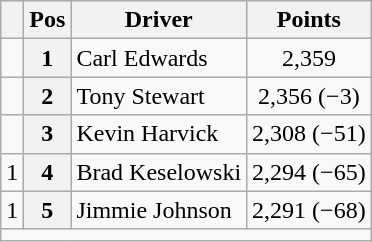<table class="wikitable">
<tr>
<th></th>
<th scope="col">Pos</th>
<th scope="col">Driver</th>
<th scope="col">Points</th>
</tr>
<tr>
<td align="left"></td>
<th scope="row">1</th>
<td>Carl Edwards</td>
<td style="text-align:center;">2,359</td>
</tr>
<tr>
<td align="left"></td>
<th scope="row">2</th>
<td>Tony Stewart</td>
<td style="text-align:center;">2,356 (−3)</td>
</tr>
<tr>
<td align="left"></td>
<th scope="row">3</th>
<td>Kevin Harvick</td>
<td style="text-align:center;">2,308 (−51)</td>
</tr>
<tr>
<td align="left"> 1</td>
<th scope="row">4</th>
<td>Brad Keselowski</td>
<td style="text-align:center;">2,294 (−65)</td>
</tr>
<tr>
<td align="left"> 1</td>
<th scope="row">5</th>
<td>Jimmie Johnson</td>
<td style="text-align:center;">2,291 (−68)</td>
</tr>
<tr class="sortbottom">
<td colspan="4"></td>
</tr>
</table>
